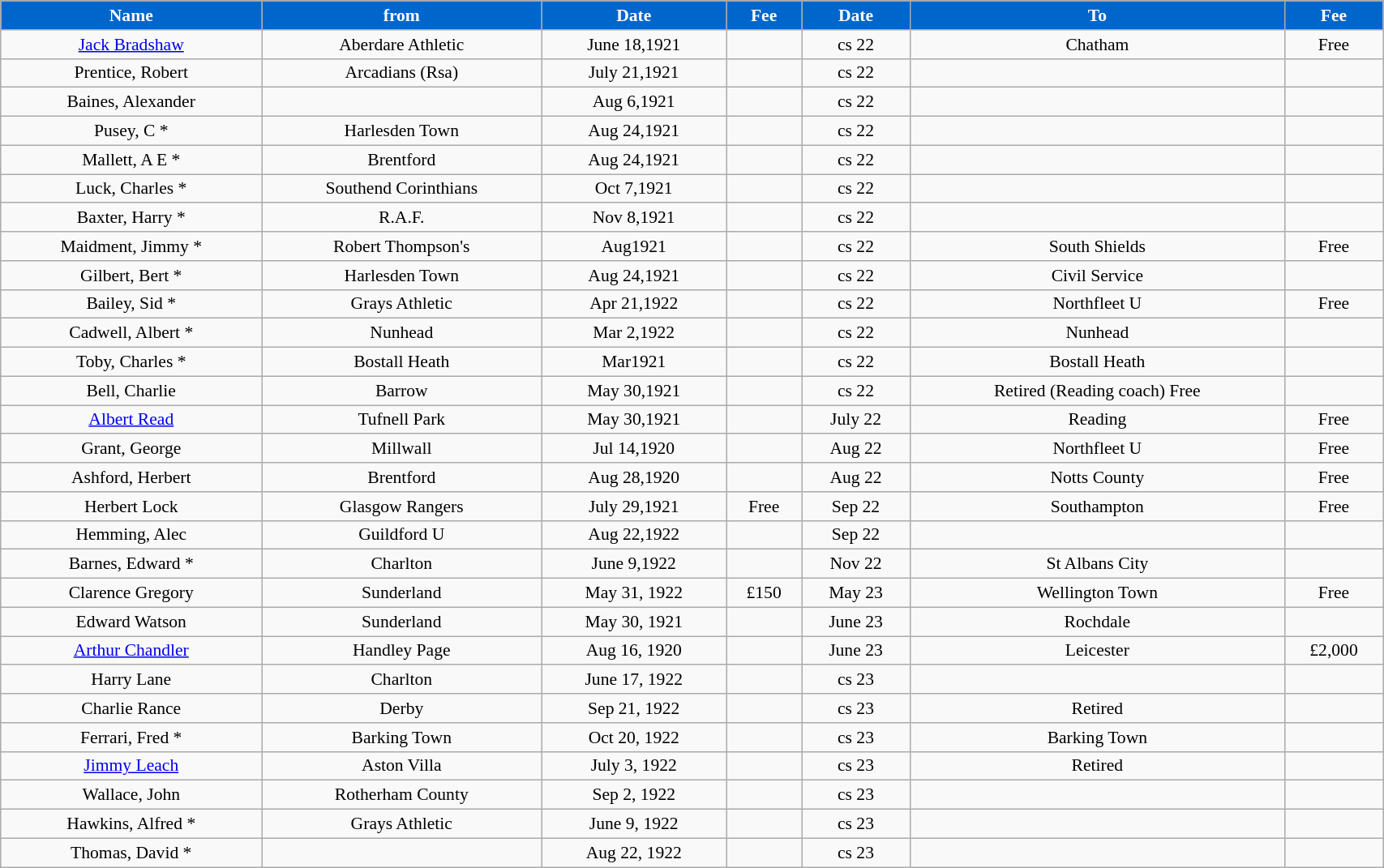<table class="wikitable" style="text-align:center; font-size:90%; width:90%;">
<tr>
<th style="background:#0066CC; color:#FFFFFF; text-align:center;"><strong>Name</strong></th>
<th style="background:#0066CC; color:#FFFFFF; text-align:center;">from</th>
<th style="background:#0066CC; color:#FFFFFF; text-align:center;"><strong>Date</strong></th>
<th style="background:#0066CC; color:#FFFFFF; text-align:center;"><strong>Fee</strong></th>
<th style="background:#0066CC; color:#FFFFFF; text-align:center;"><strong>Date</strong></th>
<th style="background:#0066CC; color:#FFFFFF; text-align:center;"><strong>To</strong></th>
<th style="background:#0066CC; color:#FFFFFF; text-align:center;"><strong>Fee</strong></th>
</tr>
<tr>
<td><a href='#'>Jack Bradshaw</a></td>
<td>Aberdare Athletic</td>
<td>June 18,1921</td>
<td></td>
<td>cs 22</td>
<td>Chatham</td>
<td>Free</td>
</tr>
<tr>
<td>Prentice, Robert</td>
<td>Arcadians (Rsa)</td>
<td>July 21,1921</td>
<td></td>
<td>cs 22</td>
<td></td>
<td></td>
</tr>
<tr>
<td>Baines, Alexander</td>
<td></td>
<td>Aug 6,1921</td>
<td></td>
<td>cs 22</td>
<td></td>
<td></td>
</tr>
<tr>
<td>Pusey, C *</td>
<td>Harlesden Town</td>
<td>Aug 24,1921</td>
<td></td>
<td>cs 22</td>
<td></td>
<td></td>
</tr>
<tr>
<td>Mallett, A E *</td>
<td>Brentford</td>
<td>Aug 24,1921</td>
<td></td>
<td>cs 22</td>
<td></td>
<td></td>
</tr>
<tr>
<td>Luck, Charles *</td>
<td>Southend Corinthians</td>
<td>Oct 7,1921</td>
<td></td>
<td>cs 22</td>
<td></td>
<td></td>
</tr>
<tr>
<td>Baxter, Harry *</td>
<td>R.A.F.</td>
<td>Nov 8,1921</td>
<td></td>
<td>cs 22</td>
<td></td>
<td></td>
</tr>
<tr>
<td>Maidment, Jimmy *</td>
<td>Robert Thompson's</td>
<td>Aug1921</td>
<td></td>
<td>cs 22</td>
<td>South Shields</td>
<td>Free</td>
</tr>
<tr>
<td>Gilbert, Bert *</td>
<td>Harlesden Town</td>
<td>Aug 24,1921</td>
<td></td>
<td>cs 22</td>
<td>Civil Service</td>
<td></td>
</tr>
<tr>
<td>Bailey, Sid *</td>
<td>Grays Athletic</td>
<td>Apr 21,1922</td>
<td></td>
<td>cs 22</td>
<td>Northfleet U</td>
<td>Free</td>
</tr>
<tr>
<td>Cadwell, Albert *</td>
<td>Nunhead</td>
<td>Mar 2,1922</td>
<td></td>
<td>cs 22</td>
<td>Nunhead</td>
<td></td>
</tr>
<tr>
<td>Toby, Charles *</td>
<td>Bostall Heath</td>
<td>Mar1921</td>
<td></td>
<td>cs 22</td>
<td>Bostall Heath</td>
<td></td>
</tr>
<tr>
<td>Bell, Charlie</td>
<td>Barrow</td>
<td>May 30,1921</td>
<td></td>
<td>cs 22</td>
<td>Retired (Reading coach) Free</td>
<td></td>
</tr>
<tr>
<td><a href='#'>Albert Read</a></td>
<td>Tufnell Park</td>
<td>May 30,1921</td>
<td></td>
<td>July 22</td>
<td>Reading</td>
<td>Free</td>
</tr>
<tr>
<td>Grant, George</td>
<td>Millwall</td>
<td>Jul 14,1920</td>
<td></td>
<td>Aug 22</td>
<td>Northfleet U</td>
<td>Free</td>
</tr>
<tr>
<td>Ashford, Herbert</td>
<td>Brentford</td>
<td>Aug 28,1920</td>
<td></td>
<td>Aug 22</td>
<td>Notts County</td>
<td>Free</td>
</tr>
<tr>
<td>Herbert Lock</td>
<td>Glasgow Rangers</td>
<td>July 29,1921</td>
<td>Free</td>
<td>Sep 22</td>
<td>Southampton</td>
<td>Free</td>
</tr>
<tr>
<td>Hemming, Alec</td>
<td>Guildford U</td>
<td>Aug 22,1922</td>
<td></td>
<td>Sep 22</td>
<td></td>
<td></td>
</tr>
<tr>
<td>Barnes, Edward *</td>
<td>Charlton</td>
<td>June 9,1922</td>
<td></td>
<td>Nov 22</td>
<td>St Albans City</td>
<td></td>
</tr>
<tr>
<td>Clarence Gregory</td>
<td>Sunderland</td>
<td>May 31, 1922</td>
<td>£150</td>
<td>May 23</td>
<td>Wellington Town</td>
<td>Free</td>
</tr>
<tr>
<td>Edward Watson</td>
<td>Sunderland</td>
<td>May 30, 1921</td>
<td></td>
<td>June 23</td>
<td>Rochdale</td>
<td></td>
</tr>
<tr>
<td><a href='#'>Arthur Chandler</a></td>
<td>Handley Page</td>
<td>Aug 16, 1920</td>
<td></td>
<td>June 23</td>
<td>Leicester</td>
<td>£2,000</td>
</tr>
<tr>
<td>Harry Lane</td>
<td>Charlton</td>
<td>June 17, 1922</td>
<td></td>
<td>cs 23</td>
<td></td>
<td></td>
</tr>
<tr>
<td>Charlie Rance</td>
<td>Derby</td>
<td>Sep 21, 1922</td>
<td></td>
<td>cs 23</td>
<td>Retired</td>
<td></td>
</tr>
<tr>
<td>Ferrari, Fred *</td>
<td>Barking Town</td>
<td>Oct 20, 1922</td>
<td></td>
<td>cs 23</td>
<td>Barking Town</td>
<td></td>
</tr>
<tr>
<td><a href='#'>Jimmy Leach</a></td>
<td>Aston Villa</td>
<td>July 3, 1922</td>
<td></td>
<td>cs 23</td>
<td>Retired</td>
<td></td>
</tr>
<tr>
<td>Wallace, John</td>
<td>Rotherham County</td>
<td>Sep 2, 1922</td>
<td></td>
<td>cs 23</td>
<td></td>
<td></td>
</tr>
<tr>
<td>Hawkins, Alfred *</td>
<td>Grays Athletic</td>
<td>June 9, 1922</td>
<td></td>
<td>cs 23</td>
<td></td>
<td></td>
</tr>
<tr>
<td>Thomas, David *</td>
<td></td>
<td>Aug 22, 1922</td>
<td></td>
<td>cs 23</td>
<td></td>
<td></td>
</tr>
</table>
